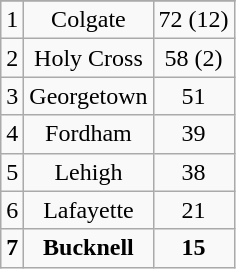<table class="wikitable">
<tr align="center">
</tr>
<tr align="center">
<td>1</td>
<td>Colgate</td>
<td>72 (12)</td>
</tr>
<tr align="center">
<td>2</td>
<td>Holy Cross</td>
<td>58 (2)</td>
</tr>
<tr align="center">
<td>3</td>
<td>Georgetown</td>
<td>51</td>
</tr>
<tr align="center">
<td>4</td>
<td>Fordham</td>
<td>39</td>
</tr>
<tr align="center">
<td>5</td>
<td>Lehigh</td>
<td>38</td>
</tr>
<tr align="center">
<td>6</td>
<td>Lafayette</td>
<td>21</td>
</tr>
<tr align="center">
<td><strong>7</strong></td>
<td><strong>Bucknell</strong></td>
<td><strong>15</strong></td>
</tr>
</table>
